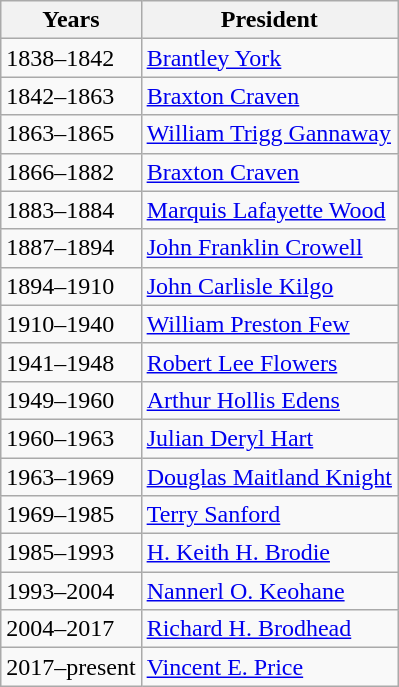<table class="wikitable" style="float: left; margin: 0 1em">
<tr>
<th scope="col">Years</th>
<th scope="col">President</th>
</tr>
<tr>
<td>1838–1842</td>
<td><a href='#'>Brantley York</a></td>
</tr>
<tr>
<td>1842–1863</td>
<td><a href='#'>Braxton Craven</a></td>
</tr>
<tr>
<td>1863–1865</td>
<td><a href='#'>William Trigg Gannaway</a></td>
</tr>
<tr>
<td>1866–1882</td>
<td><a href='#'>Braxton Craven</a></td>
</tr>
<tr>
<td>1883–1884</td>
<td><a href='#'>Marquis Lafayette Wood</a></td>
</tr>
<tr>
<td>1887–1894</td>
<td><a href='#'>John Franklin Crowell</a></td>
</tr>
<tr>
<td>1894–1910</td>
<td><a href='#'>John Carlisle Kilgo</a></td>
</tr>
<tr>
<td>1910–1940</td>
<td><a href='#'>William Preston Few</a></td>
</tr>
<tr>
<td>1941–1948</td>
<td><a href='#'>Robert Lee Flowers</a></td>
</tr>
<tr>
<td>1949–1960</td>
<td><a href='#'>Arthur Hollis Edens</a></td>
</tr>
<tr>
<td>1960–1963</td>
<td><a href='#'>Julian Deryl Hart</a></td>
</tr>
<tr>
<td>1963–1969</td>
<td><a href='#'>Douglas Maitland Knight</a></td>
</tr>
<tr>
<td>1969–1985</td>
<td><a href='#'>Terry Sanford</a></td>
</tr>
<tr>
<td>1985–1993</td>
<td><a href='#'>H. Keith H. Brodie</a></td>
</tr>
<tr>
<td>1993–2004</td>
<td><a href='#'>Nannerl O. Keohane</a></td>
</tr>
<tr>
<td>2004–2017</td>
<td><a href='#'>Richard H. Brodhead</a></td>
</tr>
<tr>
<td>2017–present</td>
<td><a href='#'>Vincent E. Price</a></td>
</tr>
</table>
